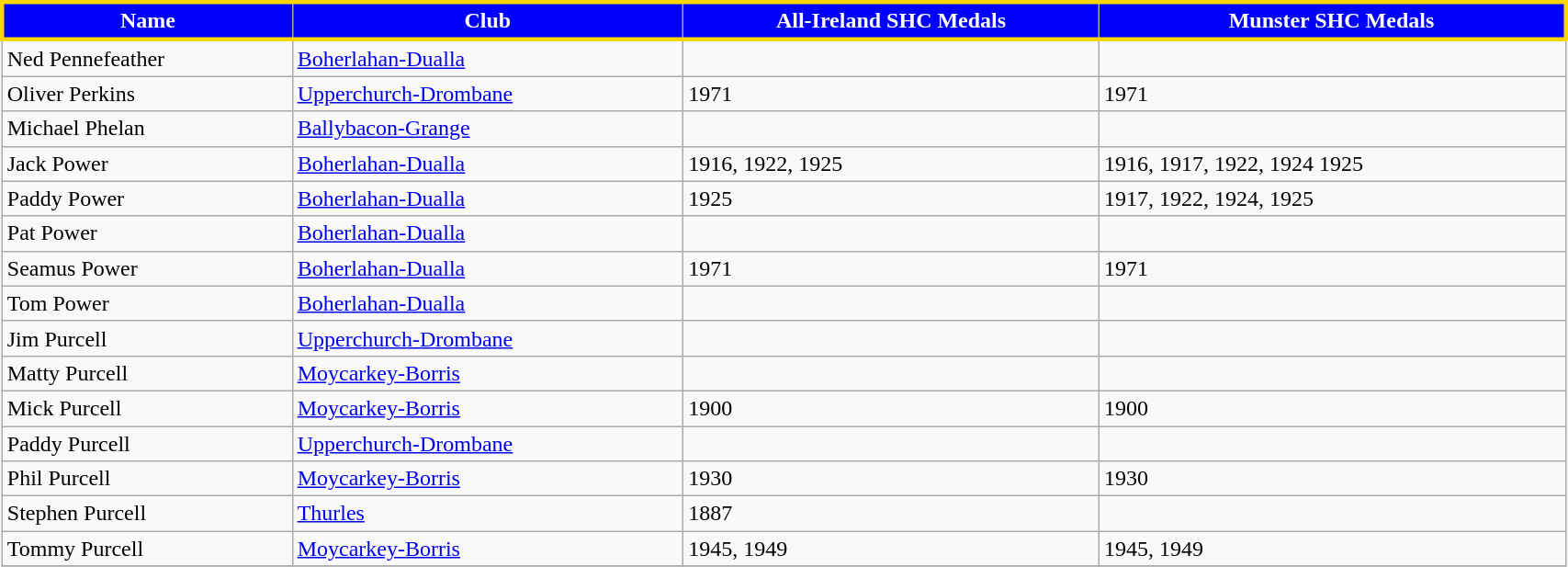<table class="wikitable" width="90%">
<tr style="text-align:center;background:blue;color:white;border:3px solid gold;">
<td><strong>Name</strong></td>
<td><strong>Club</strong></td>
<td><strong>All-Ireland SHC Medals</strong></td>
<td><strong>Munster SHC Medals</strong></td>
</tr>
<tr>
<td>Ned Pennefeather</td>
<td><a href='#'>Boherlahan-Dualla</a></td>
<td></td>
<td></td>
</tr>
<tr>
<td>Oliver Perkins</td>
<td><a href='#'>Upperchurch-Drombane</a></td>
<td>1971</td>
<td>1971</td>
</tr>
<tr>
<td>Michael Phelan</td>
<td><a href='#'>Ballybacon-Grange</a></td>
<td></td>
<td></td>
</tr>
<tr>
<td>Jack Power</td>
<td><a href='#'>Boherlahan-Dualla</a></td>
<td>1916, 1922, 1925</td>
<td>1916, 1917, 1922, 1924 1925</td>
</tr>
<tr>
<td>Paddy Power</td>
<td><a href='#'>Boherlahan-Dualla</a></td>
<td>1925</td>
<td>1917, 1922, 1924, 1925</td>
</tr>
<tr>
<td>Pat Power</td>
<td><a href='#'>Boherlahan-Dualla</a></td>
<td></td>
<td></td>
</tr>
<tr>
<td>Seamus Power</td>
<td><a href='#'>Boherlahan-Dualla</a></td>
<td>1971</td>
<td>1971</td>
</tr>
<tr>
<td>Tom Power</td>
<td><a href='#'>Boherlahan-Dualla</a></td>
<td></td>
<td></td>
</tr>
<tr>
<td>Jim Purcell</td>
<td><a href='#'>Upperchurch-Drombane</a></td>
<td></td>
<td></td>
</tr>
<tr>
<td>Matty Purcell</td>
<td><a href='#'>Moycarkey-Borris</a></td>
<td></td>
<td></td>
</tr>
<tr>
<td>Mick Purcell</td>
<td><a href='#'>Moycarkey-Borris</a></td>
<td>1900</td>
<td>1900</td>
</tr>
<tr>
<td>Paddy Purcell</td>
<td><a href='#'>Upperchurch-Drombane</a></td>
<td></td>
<td></td>
</tr>
<tr>
<td>Phil Purcell</td>
<td><a href='#'>Moycarkey-Borris</a></td>
<td>1930</td>
<td>1930</td>
</tr>
<tr>
<td>Stephen Purcell</td>
<td><a href='#'>Thurles</a></td>
<td>1887</td>
<td></td>
</tr>
<tr>
<td>Tommy Purcell</td>
<td><a href='#'>Moycarkey-Borris</a></td>
<td>1945, 1949</td>
<td>1945, 1949</td>
</tr>
<tr>
</tr>
</table>
